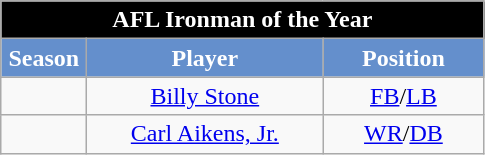<table class="wikitable sortable" style="text-align:center">
<tr>
<td colspan="4" style="background:black; color:white;"><strong>AFL Ironman of the Year</strong></td>
</tr>
<tr>
<th style="width:50px; background:#648fcc; color:white;">Season</th>
<th style="width:150px; background:#648fcc; color:white;">Player</th>
<th style="width:100px; background:#648fcc; color:white;">Position</th>
</tr>
<tr>
<td></td>
<td><a href='#'>Billy Stone</a></td>
<td><a href='#'>FB</a>/<a href='#'>LB</a></td>
</tr>
<tr>
<td></td>
<td><a href='#'>Carl Aikens, Jr.</a></td>
<td><a href='#'>WR</a>/<a href='#'>DB</a></td>
</tr>
</table>
